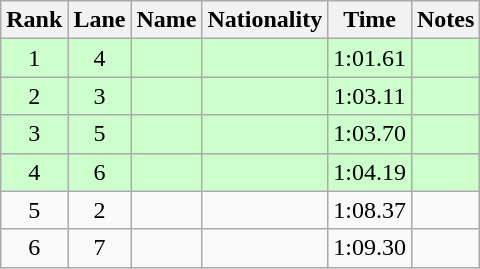<table class="wikitable sortable" style="text-align:center">
<tr>
<th>Rank</th>
<th>Lane</th>
<th>Name</th>
<th>Nationality</th>
<th>Time</th>
<th>Notes</th>
</tr>
<tr bgcolor=ccffcc>
<td>1</td>
<td>4</td>
<td align=left></td>
<td align=left></td>
<td>1:01.61</td>
<td><strong></strong></td>
</tr>
<tr bgcolor=ccffcc>
<td>2</td>
<td>3</td>
<td align=left></td>
<td align=left></td>
<td>1:03.11</td>
<td><strong></strong></td>
</tr>
<tr bgcolor=ccffcc>
<td>3</td>
<td>5</td>
<td align=left></td>
<td align=left></td>
<td>1:03.70</td>
<td><strong></strong></td>
</tr>
<tr bgcolor=ccffcc>
<td>4</td>
<td>6</td>
<td align=left></td>
<td align=left></td>
<td>1:04.19</td>
<td><strong></strong></td>
</tr>
<tr>
<td>5</td>
<td>2</td>
<td align=left></td>
<td align=left></td>
<td>1:08.37</td>
<td></td>
</tr>
<tr>
<td>6</td>
<td>7</td>
<td align=left></td>
<td align=left></td>
<td>1:09.30</td>
<td></td>
</tr>
</table>
